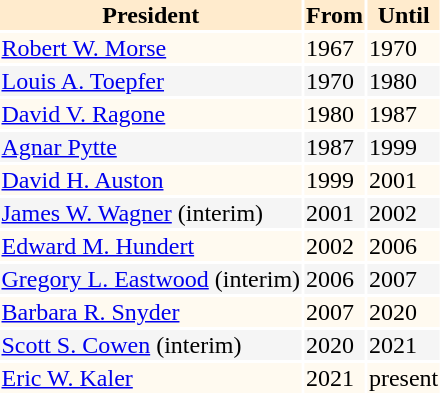<table class='"wikitable' float-center="???">
<tr bgcolor="#ffebcd">
<th>President</th>
<th>From</th>
<th>Until</th>
</tr>
<tr bgcolor="#fffaf0">
<td><a href='#'>Robert W. Morse</a></td>
<td>1967</td>
<td>1970</td>
</tr>
<tr bgcolor="#f5f5f5">
<td><a href='#'>Louis A. Toepfer</a></td>
<td>1970</td>
<td>1980</td>
</tr>
<tr bgcolor="#fffaf0">
<td><a href='#'>David V. Ragone</a></td>
<td>1980</td>
<td>1987</td>
</tr>
<tr bgcolor="#f5f5f5">
<td><a href='#'>Agnar Pytte</a></td>
<td>1987</td>
<td>1999</td>
</tr>
<tr bgcolor="#fffaf0">
<td><a href='#'>David H. Auston</a></td>
<td>1999</td>
<td>2001</td>
</tr>
<tr bgcolor="#f5f5f5">
<td><a href='#'>James W. Wagner</a> (interim)</td>
<td>2001</td>
<td>2002</td>
</tr>
<tr bgcolor="#fffaf0">
<td><a href='#'>Edward M. Hundert</a></td>
<td>2002</td>
<td>2006</td>
</tr>
<tr bgcolor="#f5f5f5">
<td><a href='#'>Gregory L. Eastwood</a> (interim)</td>
<td>2006</td>
<td>2007</td>
</tr>
<tr bgcolor="#fffaf0">
<td><a href='#'>Barbara R. Snyder</a></td>
<td>2007</td>
<td>2020</td>
</tr>
<tr bgcolor="#f5f5f5">
<td><a href='#'>Scott S. Cowen</a> (interim)</td>
<td>2020</td>
<td>2021</td>
</tr>
<tr bgcolor="#fffaf0">
<td><a href='#'>Eric W. Kaler</a></td>
<td>2021</td>
<td>present</td>
</tr>
</table>
